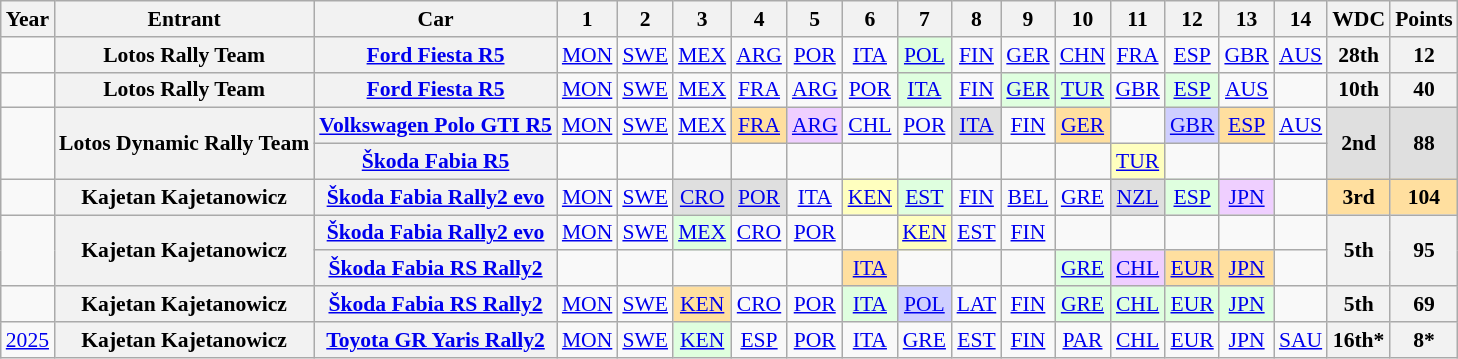<table class="wikitable" style="text-align:center; font-size:90%;">
<tr>
<th>Year</th>
<th>Entrant</th>
<th>Car</th>
<th>1</th>
<th>2</th>
<th>3</th>
<th>4</th>
<th>5</th>
<th>6</th>
<th>7</th>
<th>8</th>
<th>9</th>
<th>10</th>
<th>11</th>
<th>12</th>
<th>13</th>
<th>14</th>
<th>WDC</th>
<th>Points</th>
</tr>
<tr>
<td></td>
<th>Lotos Rally Team</th>
<th><a href='#'>Ford Fiesta R5</a></th>
<td><a href='#'>MON</a></td>
<td><a href='#'>SWE</a></td>
<td><a href='#'>MEX</a></td>
<td><a href='#'>ARG</a></td>
<td><a href='#'>POR</a></td>
<td><a href='#'>ITA</a></td>
<td style="background:#DFFFDF;"><a href='#'>POL</a><br></td>
<td><a href='#'>FIN</a></td>
<td><a href='#'>GER</a></td>
<td><a href='#'>CHN</a><br></td>
<td><a href='#'>FRA</a></td>
<td><a href='#'>ESP</a></td>
<td><a href='#'>GBR</a></td>
<td><a href='#'>AUS</a></td>
<th>28th</th>
<th>12</th>
</tr>
<tr>
<td></td>
<th>Lotos Rally Team</th>
<th><a href='#'>Ford Fiesta R5</a></th>
<td><a href='#'>MON</a></td>
<td><a href='#'>SWE</a></td>
<td><a href='#'>MEX</a></td>
<td><a href='#'>FRA</a></td>
<td><a href='#'>ARG</a></td>
<td><a href='#'>POR</a></td>
<td style="background:#DFFFDF;"><a href='#'>ITA</a><br></td>
<td><a href='#'>FIN</a></td>
<td style="background:#DFFFDF;"><a href='#'>GER</a><br></td>
<td style="background:#DFFFDF;"><a href='#'>TUR</a><br></td>
<td><a href='#'>GBR</a></td>
<td style="background:#DFFFDF;"><a href='#'>ESP</a><br></td>
<td><a href='#'>AUS</a></td>
<td></td>
<th>10th</th>
<th>40</th>
</tr>
<tr>
<td rowspan="2"></td>
<th rowspan="2">Lotos Dynamic Rally Team</th>
<th><a href='#'>Volkswagen Polo GTI R5</a></th>
<td><a href='#'>MON</a></td>
<td><a href='#'>SWE</a></td>
<td><a href='#'>MEX</a></td>
<td style="background:#FFDF9F;"><a href='#'>FRA</a><br></td>
<td style="background:#EFCFFF;"><a href='#'>ARG</a><br></td>
<td><a href='#'>CHL</a><br></td>
<td><a href='#'>POR</a></td>
<td style="background:#DFDFDF;"><a href='#'>ITA</a><br></td>
<td><a href='#'>FIN</a></td>
<td style="background:#FFDF9F;"><a href='#'>GER</a><br></td>
<td></td>
<td style="background:#CFCFFF;"><a href='#'>GBR</a><br></td>
<td style="background:#FFDF9F;"><a href='#'>ESP</a><br></td>
<td><a href='#'>AUS</a><br></td>
<th style="background:#DFDFDF;" rowspan="2">2nd</th>
<th style="background:#DFDFDF;" rowspan="2">88</th>
</tr>
<tr>
<th><a href='#'>Škoda Fabia R5</a></th>
<td></td>
<td></td>
<td></td>
<td></td>
<td></td>
<td></td>
<td></td>
<td></td>
<td></td>
<td></td>
<td style="background:#FFFFBF;"><a href='#'>TUR</a><br></td>
<td></td>
<td></td>
<td></td>
</tr>
<tr>
<td></td>
<th>Kajetan Kajetanowicz</th>
<th><a href='#'>Škoda Fabia Rally2 evo</a></th>
<td><a href='#'>MON</a></td>
<td><a href='#'>SWE</a></td>
<td style="background:#DFDFDF;"><a href='#'>CRO</a><br></td>
<td style="background:#DFDFDF;"><a href='#'>POR</a><br></td>
<td><a href='#'>ITA</a></td>
<td style="background:#FFFFBF;"><a href='#'>KEN</a><br></td>
<td style="background:#DFFFDF;"><a href='#'>EST</a><br></td>
<td><a href='#'>FIN</a></td>
<td><a href='#'>BEL</a></td>
<td><a href='#'>GRE</a></td>
<td style="background:#DFDFDF;"><a href='#'>NZL</a><br></td>
<td style="background:#DFFFDF;"><a href='#'>ESP</a><br></td>
<td style="background:#EFCFFF;"><a href='#'>JPN</a><br></td>
<td></td>
<th style="background:#FFDF9F;">3rd</th>
<th style="background:#FFDF9F;">104</th>
</tr>
<tr>
<td rowspan="2"></td>
<th rowspan="2">Kajetan Kajetanowicz</th>
<th><a href='#'>Škoda Fabia Rally2 evo</a></th>
<td><a href='#'>MON</a></td>
<td><a href='#'>SWE</a></td>
<td style="background:#DFFFDF;"><a href='#'>MEX</a><br></td>
<td><a href='#'>CRO</a></td>
<td><a href='#'>POR</a></td>
<td></td>
<td style="background:#FFFFBF;"><a href='#'>KEN</a><br></td>
<td><a href='#'>EST</a></td>
<td><a href='#'>FIN</a></td>
<td></td>
<td></td>
<td></td>
<td></td>
<td></td>
<th rowspan="2">5th</th>
<th rowspan="2">95</th>
</tr>
<tr>
<th><a href='#'>Škoda Fabia RS Rally2</a></th>
<td></td>
<td></td>
<td></td>
<td></td>
<td></td>
<td style="background:#FFDF9F;"><a href='#'>ITA</a><br></td>
<td></td>
<td></td>
<td></td>
<td style="background:#DFFFDF;"><a href='#'>GRE</a><br></td>
<td style="background:#EFCFFF;"><a href='#'>CHL</a><br></td>
<td style="background:#FFDF9F;"><a href='#'>EUR</a><br></td>
<td style="background:#FFDF9F;"><a href='#'>JPN</a><br></td>
<td></td>
</tr>
<tr>
<td></td>
<th>Kajetan Kajetanowicz</th>
<th><a href='#'>Škoda Fabia RS Rally2</a></th>
<td><a href='#'>MON</a></td>
<td><a href='#'>SWE</a></td>
<td style="background:#FFDF9F;"><a href='#'>KEN</a><br></td>
<td><a href='#'>CRO</a></td>
<td><a href='#'>POR</a></td>
<td style="background:#DFFFDF;"><a href='#'>ITA</a><br></td>
<td style="background:#CFCFFF;"><a href='#'>POL</a><br></td>
<td><a href='#'>LAT</a></td>
<td><a href='#'>FIN</a></td>
<td style="background:#DFFFDF;"><a href='#'>GRE</a><br></td>
<td style="background:#DFFFDF;"><a href='#'>CHL</a><br></td>
<td style="background:#DFFFDF;"><a href='#'>EUR</a><br></td>
<td style="background:#DFFFDF;"><a href='#'>JPN</a><br></td>
<td></td>
<th>5th</th>
<th>69</th>
</tr>
<tr>
<td><a href='#'>2025</a></td>
<th>Kajetan Kajetanowicz</th>
<th><a href='#'>Toyota GR Yaris Rally2</a></th>
<td><a href='#'>MON</a></td>
<td><a href='#'>SWE</a></td>
<td style="background:#DFFFDF;"><a href='#'>KEN</a><br></td>
<td><a href='#'>ESP</a></td>
<td><a href='#'>POR</a></td>
<td><a href='#'>ITA</a></td>
<td><a href='#'>GRE</a></td>
<td><a href='#'>EST</a></td>
<td><a href='#'>FIN</a></td>
<td><a href='#'>PAR</a></td>
<td><a href='#'>CHL</a></td>
<td><a href='#'>EUR</a></td>
<td><a href='#'>JPN</a></td>
<td><a href='#'>SAU</a></td>
<th>16th*</th>
<th>8*</th>
</tr>
</table>
